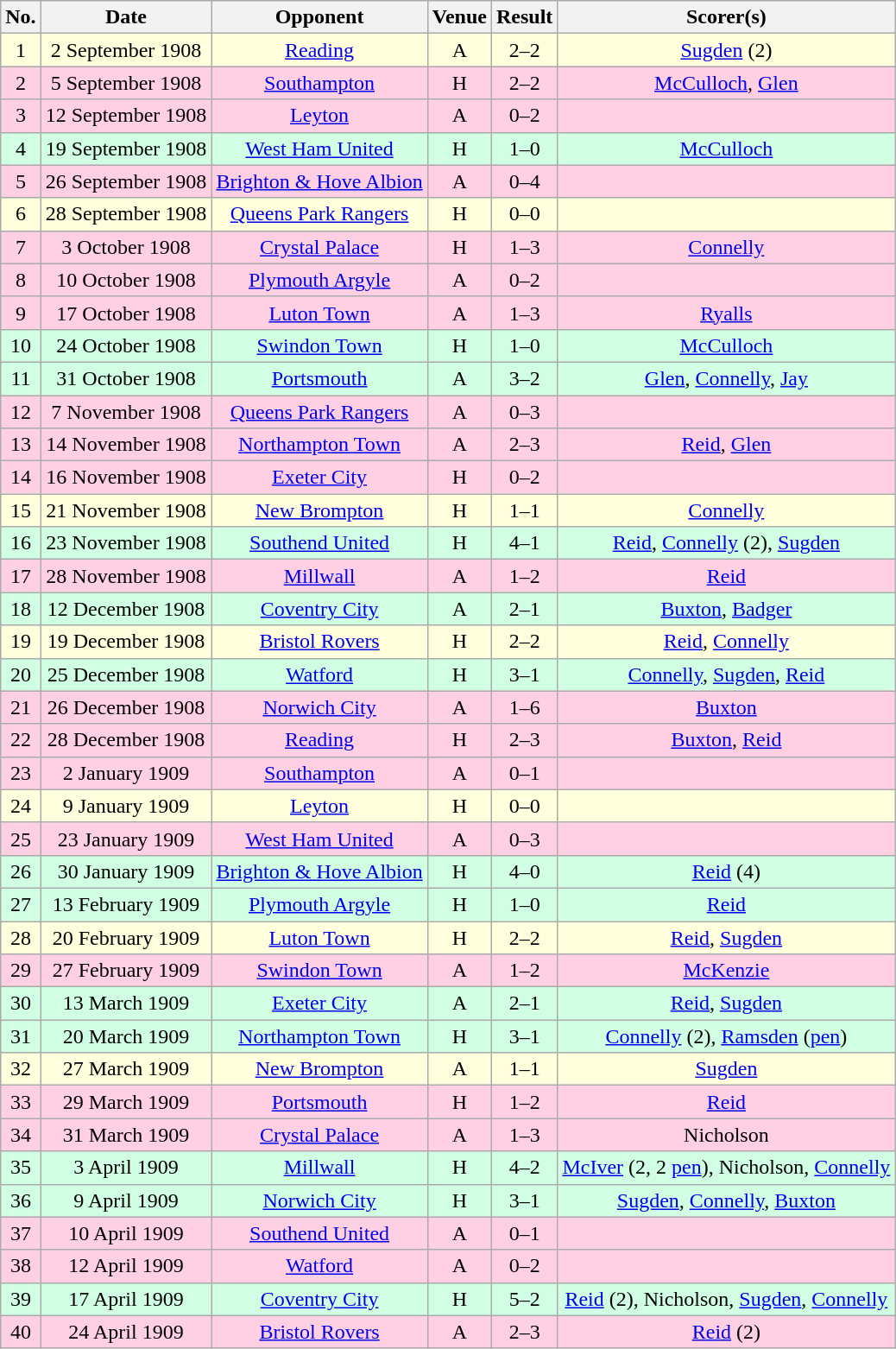<table class="wikitable sortable" style="text-align:center;">
<tr>
<th>No.</th>
<th>Date</th>
<th>Opponent</th>
<th>Venue</th>
<th>Result</th>
<th>Scorer(s)</th>
</tr>
<tr style="background:#ffd;">
<td>1</td>
<td>2 September 1908</td>
<td><a href='#'>Reading</a></td>
<td>A</td>
<td>2–2</td>
<td><a href='#'>Sugden</a> (2)</td>
</tr>
<tr style="background:#ffd0e3;">
<td>2</td>
<td>5 September 1908</td>
<td><a href='#'>Southampton</a></td>
<td>H</td>
<td>2–2</td>
<td><a href='#'>McCulloch</a>, <a href='#'>Glen</a></td>
</tr>
<tr style="background:#ffd0e3;">
<td>3</td>
<td>12 September 1908</td>
<td><a href='#'>Leyton</a></td>
<td>A</td>
<td>0–2</td>
<td></td>
</tr>
<tr style="background:#d0ffe3;">
<td>4</td>
<td>19 September 1908</td>
<td><a href='#'>West Ham United</a></td>
<td>H</td>
<td>1–0</td>
<td><a href='#'>McCulloch</a></td>
</tr>
<tr style="background:#ffd0e3;">
<td>5</td>
<td>26 September 1908</td>
<td><a href='#'>Brighton & Hove Albion</a></td>
<td>A</td>
<td>0–4</td>
<td></td>
</tr>
<tr style="background:#ffd;">
<td>6</td>
<td>28 September 1908</td>
<td><a href='#'>Queens Park Rangers</a></td>
<td>H</td>
<td>0–0</td>
<td></td>
</tr>
<tr style="background:#ffd0e3;">
<td>7</td>
<td>3 October 1908</td>
<td><a href='#'>Crystal Palace</a></td>
<td>H</td>
<td>1–3</td>
<td><a href='#'>Connelly</a></td>
</tr>
<tr style="background:#ffd0e3;">
<td>8</td>
<td>10 October 1908</td>
<td><a href='#'>Plymouth Argyle</a></td>
<td>A</td>
<td>0–2</td>
<td></td>
</tr>
<tr style="background:#ffd0e3;">
<td>9</td>
<td>17 October 1908</td>
<td><a href='#'>Luton Town</a></td>
<td>A</td>
<td>1–3</td>
<td><a href='#'>Ryalls</a></td>
</tr>
<tr style="background:#d0ffe3;">
<td>10</td>
<td>24 October 1908</td>
<td><a href='#'>Swindon Town</a></td>
<td>H</td>
<td>1–0</td>
<td><a href='#'>McCulloch</a></td>
</tr>
<tr style="background:#d0ffe3;">
<td>11</td>
<td>31 October 1908</td>
<td><a href='#'>Portsmouth</a></td>
<td>A</td>
<td>3–2</td>
<td><a href='#'>Glen</a>, <a href='#'>Connelly</a>, <a href='#'>Jay</a></td>
</tr>
<tr style="background:#ffd0e3;">
<td>12</td>
<td>7 November 1908</td>
<td><a href='#'>Queens Park Rangers</a></td>
<td>A</td>
<td>0–3</td>
<td></td>
</tr>
<tr style="background:#ffd0e3;">
<td>13</td>
<td>14 November 1908</td>
<td><a href='#'>Northampton Town</a></td>
<td>A</td>
<td>2–3</td>
<td><a href='#'>Reid</a>, <a href='#'>Glen</a></td>
</tr>
<tr style="background:#ffd0e3;">
<td>14</td>
<td>16 November 1908</td>
<td><a href='#'>Exeter City</a></td>
<td>H</td>
<td>0–2</td>
<td></td>
</tr>
<tr style="background:#ffd;">
<td>15</td>
<td>21 November 1908</td>
<td><a href='#'>New Brompton</a></td>
<td>H</td>
<td>1–1</td>
<td><a href='#'>Connelly</a></td>
</tr>
<tr style="background:#d0ffe3;">
<td>16</td>
<td>23 November 1908</td>
<td><a href='#'>Southend United</a></td>
<td>H</td>
<td>4–1</td>
<td><a href='#'>Reid</a>, <a href='#'>Connelly</a> (2), <a href='#'>Sugden</a></td>
</tr>
<tr style="background:#ffd0e3;">
<td>17</td>
<td>28 November 1908</td>
<td><a href='#'>Millwall</a></td>
<td>A</td>
<td>1–2</td>
<td><a href='#'>Reid</a></td>
</tr>
<tr style="background:#d0ffe3;">
<td>18</td>
<td>12 December 1908</td>
<td><a href='#'>Coventry City</a></td>
<td>A</td>
<td>2–1</td>
<td><a href='#'>Buxton</a>, <a href='#'>Badger</a></td>
</tr>
<tr style="background:#ffd;">
<td>19</td>
<td>19 December 1908</td>
<td><a href='#'>Bristol Rovers</a></td>
<td>H</td>
<td>2–2</td>
<td><a href='#'>Reid</a>, <a href='#'>Connelly</a></td>
</tr>
<tr style="background:#d0ffe3;">
<td>20</td>
<td>25 December 1908</td>
<td><a href='#'>Watford</a></td>
<td>H</td>
<td>3–1</td>
<td><a href='#'>Connelly</a>, <a href='#'>Sugden</a>, <a href='#'>Reid</a></td>
</tr>
<tr style="background:#ffd0e3;">
<td>21</td>
<td>26 December 1908</td>
<td><a href='#'>Norwich City</a></td>
<td>A</td>
<td>1–6</td>
<td><a href='#'>Buxton</a></td>
</tr>
<tr style="background:#ffd0e3;">
<td>22</td>
<td>28 December 1908</td>
<td><a href='#'>Reading</a></td>
<td>H</td>
<td>2–3</td>
<td><a href='#'>Buxton</a>, <a href='#'>Reid</a></td>
</tr>
<tr style="background:#ffd0e3;">
<td>23</td>
<td>2 January 1909</td>
<td><a href='#'>Southampton</a></td>
<td>A</td>
<td>0–1</td>
<td></td>
</tr>
<tr style="background:#ffd;">
<td>24</td>
<td>9 January 1909</td>
<td><a href='#'>Leyton</a></td>
<td>H</td>
<td>0–0</td>
<td></td>
</tr>
<tr style="background:#ffd0e3;">
<td>25</td>
<td>23 January 1909</td>
<td><a href='#'>West Ham United</a></td>
<td>A</td>
<td>0–3</td>
<td></td>
</tr>
<tr style="background:#d0ffe3;">
<td>26</td>
<td>30 January 1909</td>
<td><a href='#'>Brighton & Hove Albion</a></td>
<td>H</td>
<td>4–0</td>
<td><a href='#'>Reid</a> (4)</td>
</tr>
<tr style="background:#d0ffe3;">
<td>27</td>
<td>13 February 1909</td>
<td><a href='#'>Plymouth Argyle</a></td>
<td>H</td>
<td>1–0</td>
<td><a href='#'>Reid</a></td>
</tr>
<tr style="background:#ffd;">
<td>28</td>
<td>20 February 1909</td>
<td><a href='#'>Luton Town</a></td>
<td>H</td>
<td>2–2</td>
<td><a href='#'>Reid</a>, <a href='#'>Sugden</a></td>
</tr>
<tr style="background:#ffd0e3;">
<td>29</td>
<td>27 February 1909</td>
<td><a href='#'>Swindon Town</a></td>
<td>A</td>
<td>1–2</td>
<td><a href='#'>McKenzie</a></td>
</tr>
<tr style="background:#d0ffe3;">
<td>30</td>
<td>13 March 1909</td>
<td><a href='#'>Exeter City</a></td>
<td>A</td>
<td>2–1</td>
<td><a href='#'>Reid</a>, <a href='#'>Sugden</a></td>
</tr>
<tr style="background:#d0ffe3;">
<td>31</td>
<td>20 March 1909</td>
<td><a href='#'>Northampton Town</a></td>
<td>H</td>
<td>3–1</td>
<td><a href='#'>Connelly</a> (2), <a href='#'>Ramsden</a> (<a href='#'>pen</a>)</td>
</tr>
<tr style="background:#ffd;">
<td>32</td>
<td>27 March 1909</td>
<td><a href='#'>New Brompton</a></td>
<td>A</td>
<td>1–1</td>
<td><a href='#'>Sugden</a></td>
</tr>
<tr style="background:#ffd0e3;">
<td>33</td>
<td>29 March 1909</td>
<td><a href='#'>Portsmouth</a></td>
<td>H</td>
<td>1–2</td>
<td><a href='#'>Reid</a></td>
</tr>
<tr style="background:#ffd0e3;">
<td>34</td>
<td>31 March 1909</td>
<td><a href='#'>Crystal Palace</a></td>
<td>A</td>
<td>1–3</td>
<td>Nicholson</td>
</tr>
<tr style="background:#d0ffe3;">
<td>35</td>
<td>3 April 1909</td>
<td><a href='#'>Millwall</a></td>
<td>H</td>
<td>4–2</td>
<td><a href='#'>McIver</a> (2, 2 <a href='#'>pen</a>), Nicholson, <a href='#'>Connelly</a></td>
</tr>
<tr style="background:#d0ffe3;">
<td>36</td>
<td>9 April 1909</td>
<td><a href='#'>Norwich City</a></td>
<td>H</td>
<td>3–1</td>
<td><a href='#'>Sugden</a>, <a href='#'>Connelly</a>, <a href='#'>Buxton</a></td>
</tr>
<tr style="background:#ffd0e3;">
<td>37</td>
<td>10 April 1909</td>
<td><a href='#'>Southend United</a></td>
<td>A</td>
<td>0–1</td>
<td></td>
</tr>
<tr style="background:#ffd0e3;">
<td>38</td>
<td>12 April 1909</td>
<td><a href='#'>Watford</a></td>
<td>A</td>
<td>0–2</td>
<td></td>
</tr>
<tr style="background:#d0ffe3;">
<td>39</td>
<td>17 April 1909</td>
<td><a href='#'>Coventry City</a></td>
<td>H</td>
<td>5–2</td>
<td><a href='#'>Reid</a> (2), Nicholson, <a href='#'>Sugden</a>, <a href='#'>Connelly</a></td>
</tr>
<tr style="background:#ffd0e3;">
<td>40</td>
<td>24 April 1909</td>
<td><a href='#'>Bristol Rovers</a></td>
<td>A</td>
<td>2–3</td>
<td><a href='#'>Reid</a> (2)</td>
</tr>
</table>
